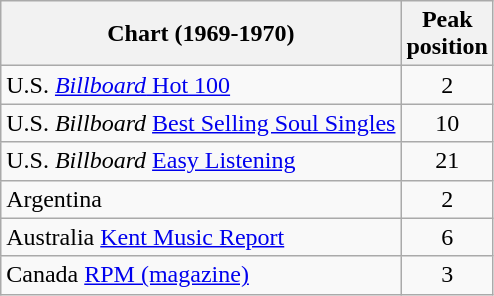<table class="wikitable">
<tr>
<th>Chart (1969-1970)</th>
<th>Peak<br>position</th>
</tr>
<tr>
<td>U.S. <a href='#'><em>Billboard</em> Hot 100</a></td>
<td align="center">2</td>
</tr>
<tr>
<td>U.S. <em>Billboard</em> <a href='#'>Best Selling Soul Singles</a></td>
<td align="center">10</td>
</tr>
<tr>
<td>U.S. <em>Billboard</em> <a href='#'>Easy Listening</a></td>
<td align="center">21</td>
</tr>
<tr>
<td>Argentina </td>
<td align="center">2</td>
</tr>
<tr>
<td>Australia <a href='#'>Kent Music Report</a></td>
<td align="center">6</td>
</tr>
<tr>
<td>Canada <a href='#'>RPM (magazine)</a></td>
<td align="center">3</td>
</tr>
</table>
